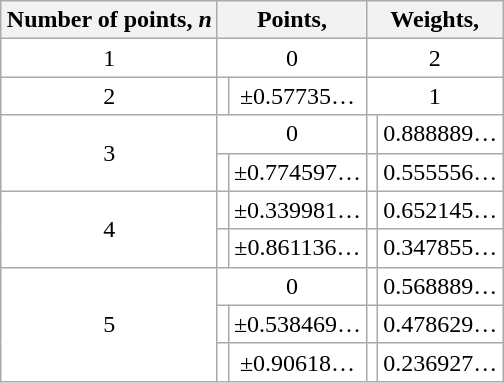<table class="wikitable" style="margin:auto; background:white; text-align:center;">
<tr>
<th>Number of points, <em>n</em></th>
<th colspan="2">Points, </th>
<th colspan="2">Weights, </th>
</tr>
<tr>
<td>1</td>
<td colspan="2">0</td>
<td colspan="2">2</td>
</tr>
<tr>
<td>2</td>
<td></td>
<td>±0.57735…</td>
<td colspan="2">1</td>
</tr>
<tr>
<td rowspan="2">3</td>
<td colspan="2">0</td>
<td></td>
<td>0.888889…</td>
</tr>
<tr>
<td></td>
<td>±0.774597…</td>
<td></td>
<td>0.555556…</td>
</tr>
<tr>
<td rowspan="2">4</td>
<td></td>
<td>±0.339981…</td>
<td></td>
<td>0.652145…</td>
</tr>
<tr>
<td></td>
<td>±0.861136…</td>
<td></td>
<td>0.347855…</td>
</tr>
<tr>
<td rowspan="3">5</td>
<td colspan="2">0</td>
<td></td>
<td>0.568889…</td>
</tr>
<tr>
<td></td>
<td>±0.538469…</td>
<td></td>
<td>0.478629…</td>
</tr>
<tr>
<td></td>
<td>±0.90618…</td>
<td></td>
<td>0.236927…</td>
</tr>
</table>
